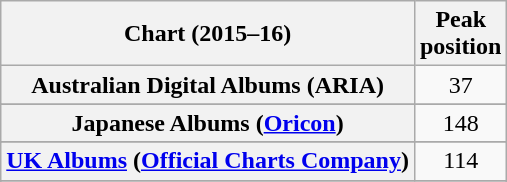<table class="wikitable sortable plainrowheaders">
<tr>
<th>Chart (2015–16)</th>
<th>Peak<br>position</th>
</tr>
<tr>
<th scope="row">Australian Digital Albums (ARIA)</th>
<td align=center>37</td>
</tr>
<tr>
</tr>
<tr>
</tr>
<tr>
</tr>
<tr>
<th scope="row">Japanese Albums (<a href='#'>Oricon</a>)</th>
<td align=center>148</td>
</tr>
<tr>
</tr>
<tr>
</tr>
<tr>
<th scope="row"><a href='#'>UK Albums</a> (<a href='#'>Official Charts Company</a>)</th>
<td align="center">114</td>
</tr>
<tr>
</tr>
<tr>
</tr>
</table>
